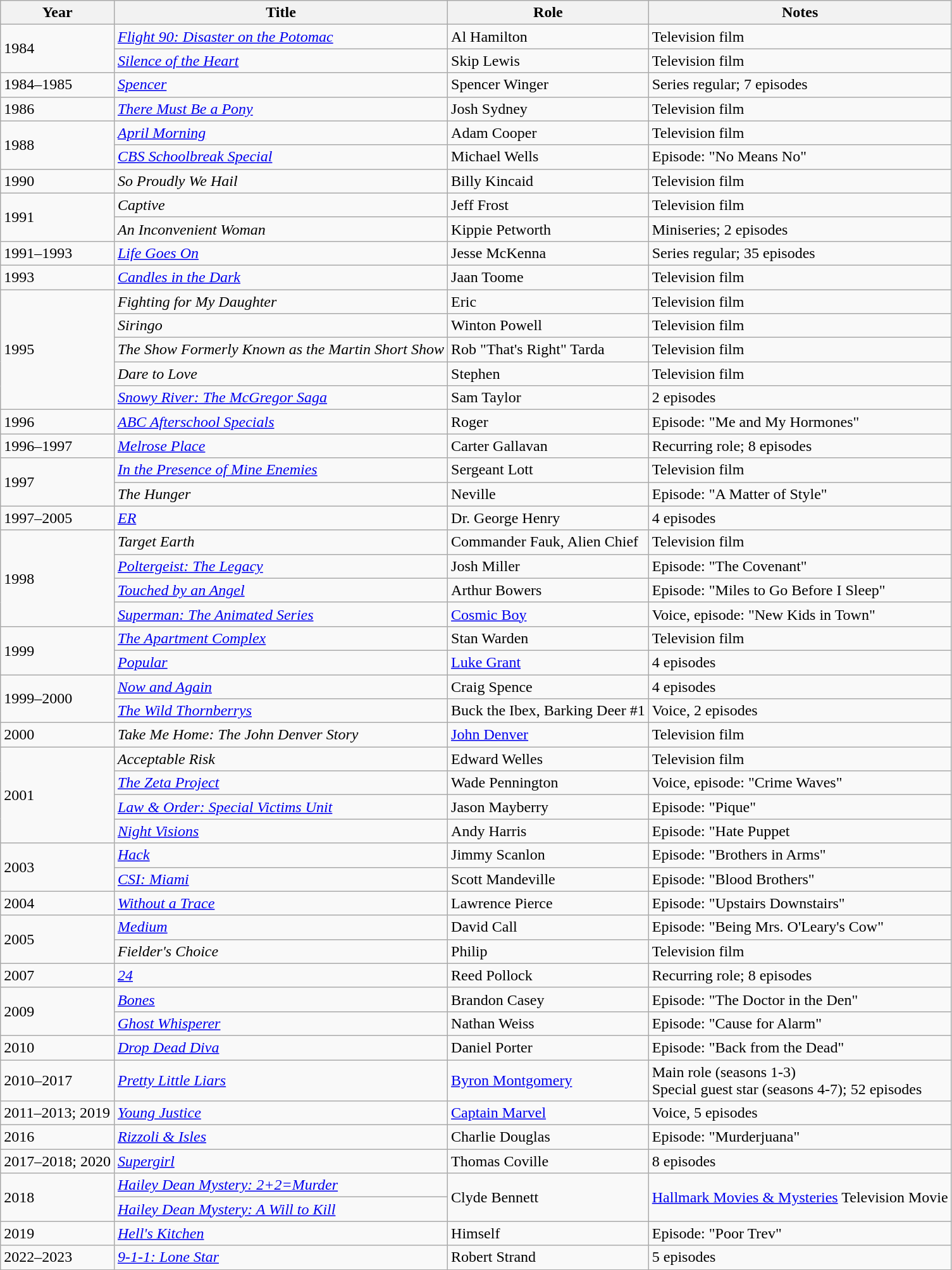<table class="wikitable sortable">
<tr>
<th>Year</th>
<th>Title</th>
<th>Role</th>
<th>Notes</th>
</tr>
<tr>
<td rowspan="2">1984</td>
<td><em><a href='#'>Flight 90: Disaster on the Potomac</a></em></td>
<td>Al Hamilton</td>
<td>Television film</td>
</tr>
<tr>
<td><em><a href='#'>Silence of the Heart</a></em></td>
<td>Skip Lewis</td>
<td>Television film</td>
</tr>
<tr>
<td>1984–1985</td>
<td><em><a href='#'>Spencer</a></em></td>
<td>Spencer Winger</td>
<td>Series regular; 7 episodes</td>
</tr>
<tr>
<td>1986</td>
<td><em><a href='#'>There Must Be a Pony</a></em></td>
<td>Josh Sydney</td>
<td>Television film</td>
</tr>
<tr>
<td rowspan="2">1988</td>
<td><em><a href='#'>April Morning</a></em></td>
<td>Adam Cooper</td>
<td>Television film</td>
</tr>
<tr>
<td><em><a href='#'>CBS Schoolbreak Special</a></em></td>
<td>Michael Wells</td>
<td>Episode: "No Means No"</td>
</tr>
<tr>
<td>1990</td>
<td><em>So Proudly We Hail</em></td>
<td>Billy Kincaid</td>
<td>Television film</td>
</tr>
<tr>
<td rowspan="2">1991</td>
<td><em>Captive</em></td>
<td>Jeff Frost</td>
<td>Television film</td>
</tr>
<tr>
<td><em>An Inconvenient Woman</em></td>
<td>Kippie Petworth</td>
<td>Miniseries; 2 episodes</td>
</tr>
<tr>
<td>1991–1993</td>
<td><em><a href='#'>Life Goes On</a></em></td>
<td>Jesse McKenna</td>
<td>Series regular; 35 episodes</td>
</tr>
<tr>
<td>1993</td>
<td><em><a href='#'>Candles in the Dark</a></em></td>
<td>Jaan Toome</td>
<td>Television film</td>
</tr>
<tr>
<td rowspan="5">1995</td>
<td><em>Fighting for My Daughter</em></td>
<td>Eric</td>
<td>Television film</td>
</tr>
<tr>
<td><em>Siringo</em></td>
<td>Winton Powell</td>
<td>Television film</td>
</tr>
<tr>
<td><em>The Show Formerly Known as the Martin Short Show</em></td>
<td>Rob "That's Right" Tarda</td>
<td>Television film</td>
</tr>
<tr>
<td><em>Dare to Love</em></td>
<td>Stephen</td>
<td>Television film</td>
</tr>
<tr>
<td><em><a href='#'>Snowy River: The McGregor Saga</a></em></td>
<td>Sam Taylor</td>
<td>2 episodes</td>
</tr>
<tr>
<td>1996</td>
<td><em><a href='#'>ABC Afterschool Specials</a></em></td>
<td>Roger</td>
<td>Episode: "Me and My Hormones"</td>
</tr>
<tr>
<td>1996–1997</td>
<td><em><a href='#'>Melrose Place</a></em></td>
<td>Carter Gallavan</td>
<td>Recurring role; 8 episodes</td>
</tr>
<tr>
<td rowspan="2">1997</td>
<td><em><a href='#'>In the Presence of Mine Enemies</a></em></td>
<td>Sergeant Lott</td>
<td>Television film</td>
</tr>
<tr>
<td><em>The Hunger</em></td>
<td>Neville</td>
<td>Episode: "A Matter of Style"</td>
</tr>
<tr>
<td>1997–2005</td>
<td><em><a href='#'>ER</a></em></td>
<td>Dr. George Henry</td>
<td>4 episodes</td>
</tr>
<tr>
<td rowspan="4">1998</td>
<td><em>Target Earth</em></td>
<td>Commander Fauk, Alien Chief</td>
<td>Television film</td>
</tr>
<tr>
<td><em><a href='#'>Poltergeist: The Legacy</a></em></td>
<td>Josh Miller</td>
<td>Episode: "The Covenant"</td>
</tr>
<tr>
<td><em><a href='#'>Touched by an Angel</a></em></td>
<td>Arthur Bowers</td>
<td>Episode: "Miles to Go Before I Sleep"</td>
</tr>
<tr>
<td><em><a href='#'>Superman: The Animated Series</a></em></td>
<td><a href='#'>Cosmic Boy</a></td>
<td>Voice, episode: "New Kids in Town"</td>
</tr>
<tr>
<td rowspan="2">1999</td>
<td><em><a href='#'>The Apartment Complex</a></em></td>
<td>Stan Warden</td>
<td>Television film</td>
</tr>
<tr>
<td><em><a href='#'>Popular</a></em></td>
<td><a href='#'>Luke Grant</a></td>
<td>4 episodes</td>
</tr>
<tr>
<td rowspan="2">1999–2000</td>
<td><em><a href='#'>Now and Again</a></em></td>
<td>Craig Spence</td>
<td>4 episodes</td>
</tr>
<tr>
<td><em><a href='#'>The Wild Thornberrys</a></em></td>
<td>Buck the Ibex, Barking Deer #1</td>
<td>Voice, 2 episodes</td>
</tr>
<tr>
<td>2000</td>
<td><em>Take Me Home: The John Denver Story</em></td>
<td><a href='#'>John Denver</a></td>
<td>Television film</td>
</tr>
<tr>
<td rowspan="4">2001</td>
<td><em>Acceptable Risk</em></td>
<td>Edward Welles</td>
<td>Television film</td>
</tr>
<tr>
<td><em><a href='#'>The Zeta Project</a></em></td>
<td>Wade Pennington</td>
<td>Voice, episode: "Crime Waves"</td>
</tr>
<tr>
<td><em><a href='#'>Law & Order: Special Victims Unit</a></em></td>
<td>Jason Mayberry</td>
<td>Episode: "Pique"</td>
</tr>
<tr>
<td><em><a href='#'>Night Visions</a></em></td>
<td>Andy Harris</td>
<td>Episode: "Hate Puppet</td>
</tr>
<tr>
<td rowspan="2">2003</td>
<td><em><a href='#'>Hack</a></em></td>
<td>Jimmy Scanlon</td>
<td>Episode: "Brothers in Arms"</td>
</tr>
<tr>
<td><em><a href='#'>CSI: Miami</a></em></td>
<td>Scott Mandeville</td>
<td>Episode: "Blood Brothers"</td>
</tr>
<tr>
<td>2004</td>
<td><em><a href='#'>Without a Trace</a></em></td>
<td>Lawrence Pierce</td>
<td>Episode: "Upstairs Downstairs"</td>
</tr>
<tr>
<td rowspan="2">2005</td>
<td><em><a href='#'>Medium</a></em></td>
<td>David Call</td>
<td>Episode: "Being Mrs. O'Leary's Cow"</td>
</tr>
<tr>
<td><em>Fielder's Choice</em></td>
<td>Philip</td>
<td>Television film</td>
</tr>
<tr>
<td>2007</td>
<td><em><a href='#'>24</a></em></td>
<td>Reed Pollock</td>
<td>Recurring role; 8 episodes</td>
</tr>
<tr>
<td rowspan="2">2009</td>
<td><em><a href='#'>Bones</a></em></td>
<td>Brandon Casey</td>
<td>Episode: "The Doctor in the Den"</td>
</tr>
<tr>
<td><em><a href='#'>Ghost Whisperer</a></em></td>
<td>Nathan Weiss</td>
<td>Episode: "Cause for Alarm"</td>
</tr>
<tr>
<td>2010</td>
<td><em><a href='#'>Drop Dead Diva</a></em></td>
<td>Daniel Porter</td>
<td>Episode: "Back from the Dead"</td>
</tr>
<tr>
<td>2010–2017</td>
<td><em><a href='#'>Pretty Little Liars</a></em></td>
<td><a href='#'>Byron Montgomery</a></td>
<td>Main role (seasons 1-3)<br>Special guest star (seasons 4-7); 52 episodes</td>
</tr>
<tr>
<td>2011–2013; 2019</td>
<td><em><a href='#'>Young Justice</a></em></td>
<td><a href='#'>Captain Marvel</a></td>
<td>Voice, 5 episodes</td>
</tr>
<tr>
<td>2016</td>
<td><em><a href='#'>Rizzoli & Isles</a></em></td>
<td>Charlie Douglas</td>
<td>Episode: "Murderjuana"</td>
</tr>
<tr>
<td>2017–2018; 2020</td>
<td><em><a href='#'>Supergirl</a></em></td>
<td>Thomas Coville</td>
<td>8 episodes</td>
</tr>
<tr>
<td rowspan="2">2018</td>
<td><em><a href='#'>Hailey Dean Mystery: 2+2=Murder</a></em></td>
<td rowspan="2">Clyde Bennett</td>
<td rowspan="2"><a href='#'>Hallmark Movies & Mysteries</a> Television Movie</td>
</tr>
<tr>
<td><em><a href='#'>Hailey Dean Mystery: A Will to Kill</a></em></td>
</tr>
<tr>
<td>2019</td>
<td><em><a href='#'>Hell's Kitchen</a></em></td>
<td>Himself</td>
<td>Episode: "Poor Trev"</td>
</tr>
<tr>
<td>2022–2023</td>
<td><em><a href='#'>9-1-1: Lone Star</a></em></td>
<td>Robert Strand</td>
<td>5 episodes</td>
</tr>
</table>
